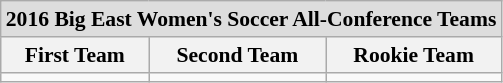<table class="wikitable" style="white-space:nowrap; font-size:90%;">
<tr>
<td colspan="7" style="text-align:center; background:#ddd;"><strong>2016 Big East Women's Soccer All-Conference Teams</strong></td>
</tr>
<tr>
<th>First Team</th>
<th>Second Team</th>
<th>Rookie Team</th>
</tr>
<tr>
<td></td>
<td></td>
<td></td>
</tr>
</table>
